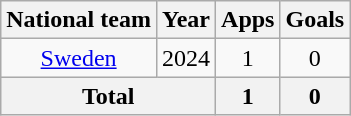<table class="wikitable" style="text-align:center">
<tr>
<th>National team</th>
<th>Year</th>
<th>Apps</th>
<th>Goals</th>
</tr>
<tr>
<td><a href='#'>Sweden</a></td>
<td>2024</td>
<td>1</td>
<td>0</td>
</tr>
<tr>
<th colspan="2">Total</th>
<th>1</th>
<th>0</th>
</tr>
</table>
